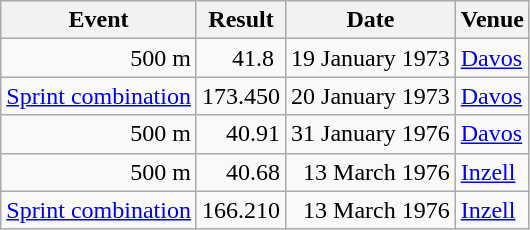<table class="wikitable">
<tr>
<th>Event</th>
<th>Result</th>
<th>Date</th>
<th>Venue</th>
</tr>
<tr align="right">
<td>500 m</td>
<td>41.8 </td>
<td>19 January 1973</td>
<td align="left"><a href='#'>Davos</a></td>
</tr>
<tr align="right">
<td><a href='#'>Sprint combination</a></td>
<td>173.450</td>
<td>20 January 1973</td>
<td align="left"><a href='#'>Davos</a></td>
</tr>
<tr align="right">
<td>500 m</td>
<td>40.91</td>
<td>31 January 1976</td>
<td align="left"><a href='#'>Davos</a></td>
</tr>
<tr align="right">
<td>500 m</td>
<td>40.68</td>
<td>13 March 1976</td>
<td align="left"><a href='#'>Inzell</a></td>
</tr>
<tr align="right">
<td><a href='#'>Sprint combination</a></td>
<td>166.210</td>
<td>13 March 1976</td>
<td align="left"><a href='#'>Inzell</a></td>
</tr>
</table>
